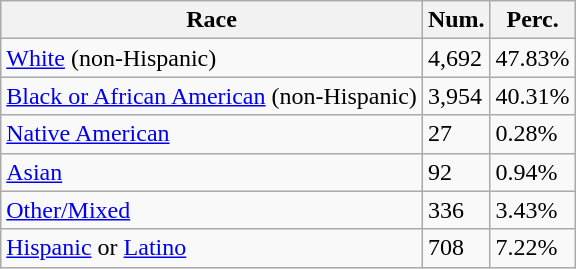<table class="wikitable">
<tr>
<th>Race</th>
<th>Num.</th>
<th>Perc.</th>
</tr>
<tr>
<td><a href='#'>White</a> (non-Hispanic)</td>
<td>4,692</td>
<td>47.83%</td>
</tr>
<tr>
<td><a href='#'>Black or African American</a> (non-Hispanic)</td>
<td>3,954</td>
<td>40.31%</td>
</tr>
<tr>
<td><a href='#'>Native American</a></td>
<td>27</td>
<td>0.28%</td>
</tr>
<tr>
<td><a href='#'>Asian</a></td>
<td>92</td>
<td>0.94%</td>
</tr>
<tr>
<td><a href='#'>Other/Mixed</a></td>
<td>336</td>
<td>3.43%</td>
</tr>
<tr>
<td><a href='#'>Hispanic</a> or <a href='#'>Latino</a></td>
<td>708</td>
<td>7.22%</td>
</tr>
</table>
